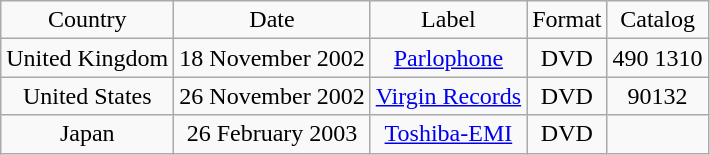<table class="wikitable plainrowheaders sortable" style="text-align:center;" border="1">
<tr>
<td align=center>Country</td>
<td align=center>Date</td>
<td align=center>Label</td>
<td align=center>Format</td>
<td align=center>Catalog</td>
</tr>
<tr>
<td>United Kingdom</td>
<td>18 November 2002</td>
<td><a href='#'>Parlophone</a></td>
<td>DVD</td>
<td>490 1310</td>
</tr>
<tr>
<td>United States</td>
<td>26 November 2002</td>
<td><a href='#'>Virgin Records</a></td>
<td>DVD</td>
<td>90132</td>
</tr>
<tr>
<td>Japan</td>
<td>26 February 2003</td>
<td><a href='#'>Toshiba-EMI</a></td>
<td>DVD</td>
<td></td>
</tr>
</table>
